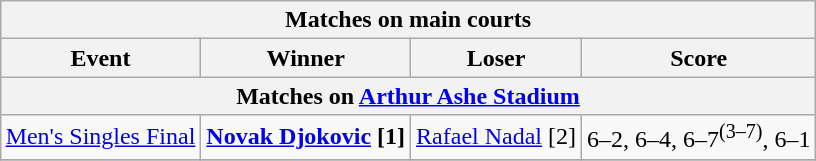<table class="wikitable collapsible uncollapsed" style=margin:auto>
<tr>
<th colspan=4><strong>Matches on main courts</strong></th>
</tr>
<tr>
<th>Event</th>
<th>Winner</th>
<th>Loser</th>
<th>Score</th>
</tr>
<tr>
<th colspan=4><strong>Matches on <a href='#'>Arthur Ashe Stadium</a></strong></th>
</tr>
<tr>
<td><a href='#'>Men's Singles Final</a></td>
<td> <strong><a href='#'>Novak Djokovic</a> [1]</strong></td>
<td> <a href='#'>Rafael Nadal</a> [2]</td>
<td>6–2, 6–4, 6–7<sup>(3–7)</sup>, 6–1</td>
</tr>
<tr>
</tr>
</table>
